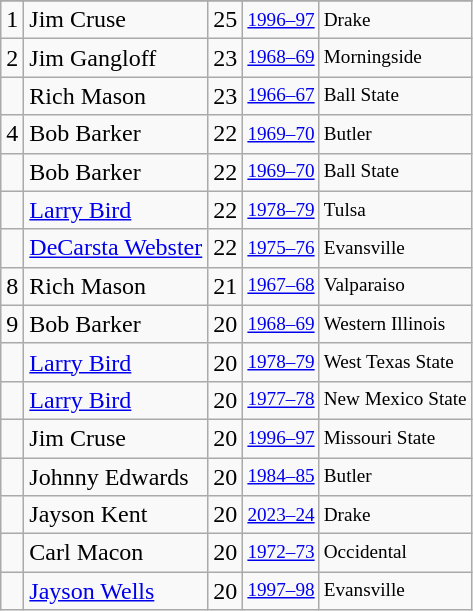<table class="wikitable">
<tr>
</tr>
<tr>
<td>1</td>
<td>Jim Cruse</td>
<td>25</td>
<td style="font-size:80%;"><a href='#'>1996–97</a></td>
<td style="font-size:80%;">Drake</td>
</tr>
<tr>
<td>2</td>
<td>Jim Gangloff</td>
<td>23</td>
<td style="font-size:80%;"><a href='#'>1968–69</a></td>
<td style="font-size:80%;">Morningside</td>
</tr>
<tr>
<td></td>
<td>Rich Mason</td>
<td>23</td>
<td style="font-size:80%;"><a href='#'>1966–67</a></td>
<td style="font-size:80%;">Ball State</td>
</tr>
<tr>
<td>4</td>
<td>Bob Barker</td>
<td>22</td>
<td style="font-size:80%;"><a href='#'>1969–70</a></td>
<td style="font-size:80%;">Butler</td>
</tr>
<tr>
<td></td>
<td>Bob Barker</td>
<td>22</td>
<td style="font-size:80%;"><a href='#'>1969–70</a></td>
<td style="font-size:80%;">Ball State</td>
</tr>
<tr>
<td></td>
<td><a href='#'>Larry Bird</a></td>
<td>22</td>
<td style="font-size:80%;"><a href='#'>1978–79</a></td>
<td style="font-size:80%;">Tulsa</td>
</tr>
<tr>
<td></td>
<td><a href='#'>DeCarsta Webster</a></td>
<td>22</td>
<td style="font-size:80%;"><a href='#'>1975–76</a></td>
<td style="font-size:80%;">Evansville</td>
</tr>
<tr>
<td>8</td>
<td>Rich Mason</td>
<td>21</td>
<td style="font-size:80%;"><a href='#'>1967–68</a></td>
<td style="font-size:80%;">Valparaiso</td>
</tr>
<tr>
<td>9</td>
<td>Bob Barker</td>
<td>20</td>
<td style="font-size:80%;"><a href='#'>1968–69</a></td>
<td style="font-size:80%;">Western Illinois</td>
</tr>
<tr>
<td></td>
<td><a href='#'>Larry Bird</a></td>
<td>20</td>
<td style="font-size:80%;"><a href='#'>1978–79</a></td>
<td style="font-size:80%;">West Texas State</td>
</tr>
<tr>
<td></td>
<td><a href='#'>Larry Bird</a></td>
<td>20</td>
<td style="font-size:80%;"><a href='#'>1977–78</a></td>
<td style="font-size:80%;">New Mexico State</td>
</tr>
<tr>
<td></td>
<td>Jim Cruse</td>
<td>20</td>
<td style="font-size:80%;"><a href='#'>1996–97</a></td>
<td style="font-size:80%;">Missouri State</td>
</tr>
<tr>
<td></td>
<td>Johnny Edwards</td>
<td>20</td>
<td style="font-size:80%;"><a href='#'>1984–85</a></td>
<td style="font-size:80%;">Butler</td>
</tr>
<tr>
<td></td>
<td>Jayson Kent</td>
<td>20</td>
<td style="font-size:80%;"><a href='#'>2023–24</a></td>
<td style="font-size:80%;">Drake</td>
</tr>
<tr>
<td></td>
<td>Carl Macon</td>
<td>20</td>
<td style="font-size:80%;"><a href='#'>1972–73</a></td>
<td style="font-size:80%;">Occidental</td>
</tr>
<tr>
<td></td>
<td><a href='#'>Jayson Wells</a></td>
<td>20</td>
<td style="font-size:80%;"><a href='#'>1997–98</a></td>
<td style="font-size:80%;">Evansville</td>
</tr>
</table>
